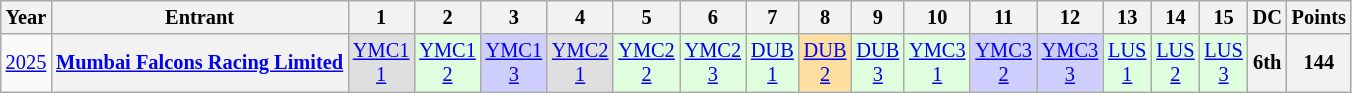<table class="wikitable" style="text-align:center; font-size:85%">
<tr>
<th>Year</th>
<th>Entrant</th>
<th>1</th>
<th>2</th>
<th>3</th>
<th>4</th>
<th>5</th>
<th>6</th>
<th>7</th>
<th>8</th>
<th>9</th>
<th>10</th>
<th>11</th>
<th>12</th>
<th>13</th>
<th>14</th>
<th>15</th>
<th>DC</th>
<th>Points</th>
</tr>
<tr>
<td><a href='#'>2025</a></td>
<th nowrap><a href='#'>Mumbai Falcons Racing Limited</a></th>
<td style="background:#DFDFDF;"><a href='#'>YMC1<br>1</a><br></td>
<td style="background:#DFFFDF;"><a href='#'>YMC1<br>2</a><br></td>
<td style="background:#CFCFFF;"><a href='#'>YMC1<br>3</a><br></td>
<td style="background:#DFDFDF;"><a href='#'>YMC2<br>1</a><br></td>
<td style="background:#DFFFDF;"><a href='#'>YMC2<br>2</a><br></td>
<td style="background:#DFFFDF;"><a href='#'>YMC2<br>3</a><br></td>
<td style="background:#DFFFDF;"><a href='#'>DUB<br>1</a><br></td>
<td style="background:#FFDF9F;"><a href='#'>DUB<br>2</a><br></td>
<td style="background:#DFFFDF;"><a href='#'>DUB<br>3</a><br></td>
<td style="background:#DFFFDF;"><a href='#'>YMC3<br>1</a><br></td>
<td style="background:#CFCFFF;"><a href='#'>YMC3<br>2</a><br></td>
<td style="background:#CFCFFF;"><a href='#'>YMC3<br>3</a><br></td>
<td style="background:#DFFFDF;"><a href='#'>LUS<br>1</a><br></td>
<td style="background:#DFFFDF;"><a href='#'>LUS<br>2</a><br></td>
<td style="background:#DFFFDF;"><a href='#'>LUS<br>3</a><br></td>
<th>6th</th>
<th>144</th>
</tr>
</table>
